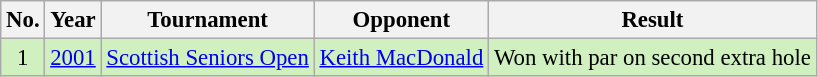<table class="wikitable" style="font-size:95%;">
<tr>
<th>No.</th>
<th>Year</th>
<th>Tournament</th>
<th>Opponent</th>
<th>Result</th>
</tr>
<tr style="background:#D0F0C0;">
<td align=center>1</td>
<td><a href='#'>2001</a></td>
<td><a href='#'>Scottish Seniors Open</a></td>
<td> <a href='#'>Keith MacDonald</a></td>
<td>Won with par on second extra hole</td>
</tr>
</table>
